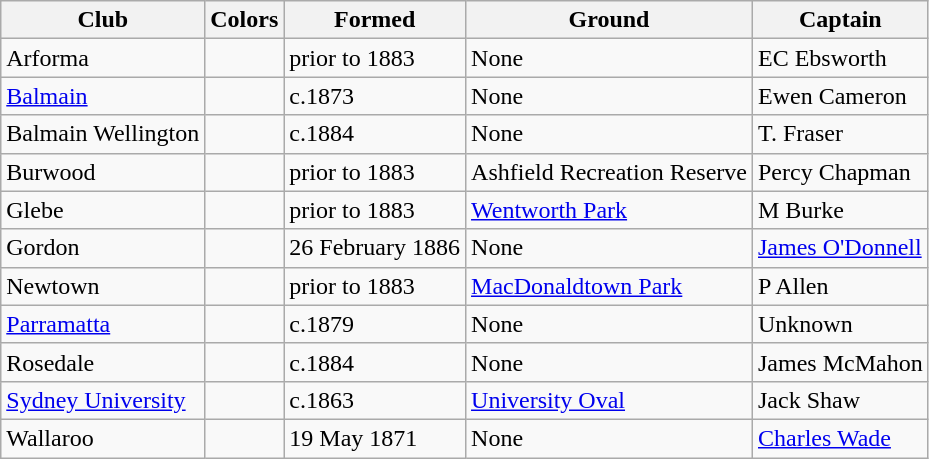<table class="wikitable">
<tr>
<th>Club</th>
<th>Colors</th>
<th>Formed</th>
<th>Ground</th>
<th>Captain</th>
</tr>
<tr>
<td>Arforma</td>
<td></td>
<td>prior to 1883</td>
<td>None</td>
<td>EC Ebsworth</td>
</tr>
<tr>
<td><a href='#'>Balmain</a></td>
<td></td>
<td>c.1873</td>
<td>None</td>
<td>Ewen Cameron</td>
</tr>
<tr>
<td>Balmain Wellington</td>
<td></td>
<td>c.1884</td>
<td>None</td>
<td>T. Fraser</td>
</tr>
<tr>
<td>Burwood</td>
<td></td>
<td>prior to 1883</td>
<td>Ashfield Recreation Reserve</td>
<td>Percy Chapman</td>
</tr>
<tr>
<td>Glebe</td>
<td></td>
<td>prior to 1883</td>
<td><a href='#'>Wentworth Park</a></td>
<td>M Burke</td>
</tr>
<tr>
<td>Gordon</td>
<td></td>
<td>26 February 1886</td>
<td>None</td>
<td><a href='#'>James O'Donnell</a></td>
</tr>
<tr>
<td>Newtown</td>
<td></td>
<td>prior to 1883</td>
<td><a href='#'>MacDonaldtown Park</a></td>
<td>P Allen</td>
</tr>
<tr>
<td><a href='#'>Parramatta</a></td>
<td></td>
<td>c.1879</td>
<td>None</td>
<td>Unknown</td>
</tr>
<tr>
<td>Rosedale</td>
<td></td>
<td>c.1884</td>
<td>None</td>
<td>James McMahon</td>
</tr>
<tr>
<td><a href='#'>Sydney University</a></td>
<td></td>
<td>c.1863</td>
<td><a href='#'>University Oval</a></td>
<td>Jack Shaw</td>
</tr>
<tr>
<td>Wallaroo</td>
<td></td>
<td>19 May 1871</td>
<td>None</td>
<td><a href='#'>Charles Wade</a></td>
</tr>
</table>
